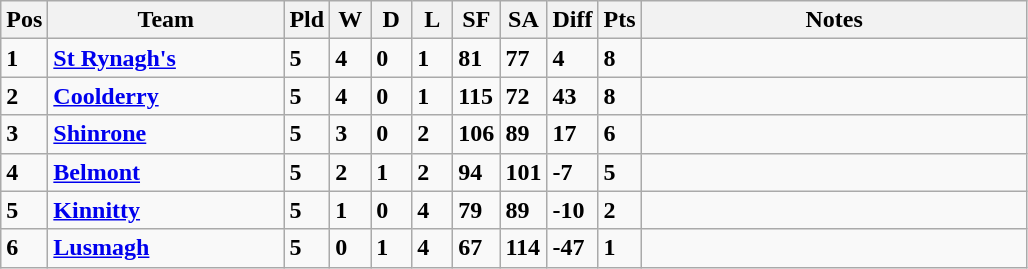<table class="wikitable" style="text-align: centre;">
<tr>
<th width=20>Pos</th>
<th width=150>Team</th>
<th width=20>Pld</th>
<th width=20>W</th>
<th width=20>D</th>
<th width=20>L</th>
<th width=20>SF</th>
<th width=20>SA</th>
<th width=20>Diff</th>
<th width=20>Pts</th>
<th width=250>Notes</th>
</tr>
<tr style>
<td><strong>1</strong></td>
<td align=left><strong> <a href='#'>St Rynagh's</a> </strong></td>
<td><strong>5</strong></td>
<td><strong>4</strong></td>
<td><strong>0</strong></td>
<td><strong>1</strong></td>
<td><strong>81</strong></td>
<td><strong>77</strong></td>
<td><strong>4</strong></td>
<td><strong>8</strong></td>
<td></td>
</tr>
<tr style>
<td><strong>2</strong></td>
<td align=left><strong> <a href='#'>Coolderry</a> </strong></td>
<td><strong>5</strong></td>
<td><strong>4</strong></td>
<td><strong>0</strong></td>
<td><strong>1</strong></td>
<td><strong>115</strong></td>
<td><strong>72</strong></td>
<td><strong>43</strong></td>
<td><strong>8</strong></td>
<td></td>
</tr>
<tr style>
<td><strong>3</strong></td>
<td align=left><strong> <a href='#'>Shinrone</a> </strong></td>
<td><strong>5</strong></td>
<td><strong>3</strong></td>
<td><strong>0</strong></td>
<td><strong>2</strong></td>
<td><strong>106</strong></td>
<td><strong>89</strong></td>
<td><strong>17</strong></td>
<td><strong>6</strong></td>
<td></td>
</tr>
<tr style>
<td><strong>4</strong></td>
<td align=left><strong> <a href='#'>Belmont</a> </strong></td>
<td><strong>5</strong></td>
<td><strong>2</strong></td>
<td><strong>1</strong></td>
<td><strong>2</strong></td>
<td><strong>94</strong></td>
<td><strong>101</strong></td>
<td><strong>-7</strong></td>
<td><strong>5</strong></td>
<td></td>
</tr>
<tr style>
<td><strong>5</strong></td>
<td align=left><strong> <a href='#'>Kinnitty</a> </strong></td>
<td><strong>5</strong></td>
<td><strong>1</strong></td>
<td><strong>0</strong></td>
<td><strong>4</strong></td>
<td><strong>79</strong></td>
<td><strong>89</strong></td>
<td><strong>-10</strong></td>
<td><strong>2</strong></td>
<td></td>
</tr>
<tr style>
<td><strong>6</strong></td>
<td align=left><strong> <a href='#'>Lusmagh</a> </strong></td>
<td><strong>5</strong></td>
<td><strong>0</strong></td>
<td><strong>1</strong></td>
<td><strong>4</strong></td>
<td><strong>67</strong></td>
<td><strong>114</strong></td>
<td><strong>-47</strong></td>
<td><strong>1</strong></td>
<td></td>
</tr>
</table>
